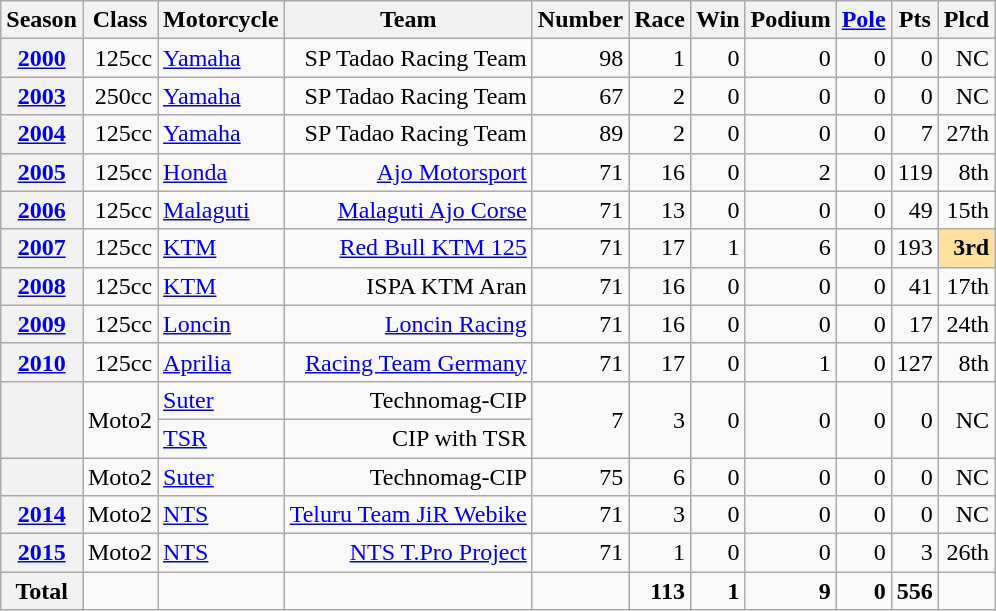<table class="wikitable" style=text-align:right>
<tr>
<th>Season</th>
<th>Class</th>
<th>Motorcycle</th>
<th>Team</th>
<th>Number</th>
<th>Race</th>
<th>Win</th>
<th>Podium</th>
<th><a href='#'>Pole</a></th>
<th>Pts</th>
<th>Plcd</th>
</tr>
<tr>
<th><a href='#'>2000</a></th>
<td>125cc</td>
<td align="left"><a href='#'>Yamaha</a></td>
<td>SP Tadao Racing Team</td>
<td>98</td>
<td>1</td>
<td>0</td>
<td>0</td>
<td>0</td>
<td>0</td>
<td>NC</td>
</tr>
<tr>
<th><a href='#'>2003</a></th>
<td>250cc</td>
<td align="left"><a href='#'>Yamaha</a></td>
<td>SP Tadao Racing Team</td>
<td>67</td>
<td>2</td>
<td>0</td>
<td>0</td>
<td>0</td>
<td>0</td>
<td>NC</td>
</tr>
<tr>
<th><a href='#'>2004</a></th>
<td>125cc</td>
<td align="left"><a href='#'>Yamaha</a></td>
<td>SP Tadao Racing Team</td>
<td>89</td>
<td>2</td>
<td>0</td>
<td>0</td>
<td>0</td>
<td>7</td>
<td>27th</td>
</tr>
<tr>
<th><a href='#'>2005</a></th>
<td>125cc</td>
<td align="left"><a href='#'>Honda</a></td>
<td><a href='#'>Ajo Motorsport</a></td>
<td>71</td>
<td>16</td>
<td>0</td>
<td>2</td>
<td>0</td>
<td>119</td>
<td>8th</td>
</tr>
<tr>
<th><a href='#'>2006</a></th>
<td>125cc</td>
<td align="left"><a href='#'>Malaguti</a></td>
<td><a href='#'>Malaguti Ajo Corse</a></td>
<td>71</td>
<td>13</td>
<td>0</td>
<td>0</td>
<td>0</td>
<td>49</td>
<td>15th</td>
</tr>
<tr>
<th><a href='#'>2007</a></th>
<td>125cc</td>
<td align="left"><a href='#'>KTM</a></td>
<td><a href='#'>Red Bull KTM 125</a></td>
<td>71</td>
<td>17</td>
<td>1</td>
<td>6</td>
<td>0</td>
<td>193</td>
<td style="background:#ffdf9f;"><strong>3rd</strong></td>
</tr>
<tr>
<th><a href='#'>2008</a></th>
<td>125cc</td>
<td align="left"><a href='#'>KTM</a></td>
<td>ISPA KTM Aran</td>
<td>71</td>
<td>16</td>
<td>0</td>
<td>0</td>
<td>0</td>
<td>41</td>
<td>17th</td>
</tr>
<tr>
<th><a href='#'>2009</a></th>
<td>125cc</td>
<td align="left"><a href='#'>Loncin</a></td>
<td><a href='#'>Loncin Racing</a></td>
<td>71</td>
<td>16</td>
<td>0</td>
<td>0</td>
<td>0</td>
<td>17</td>
<td>24th</td>
</tr>
<tr>
<th><a href='#'>2010</a></th>
<td>125cc</td>
<td align="left"><a href='#'>Aprilia</a></td>
<td><a href='#'>Racing Team Germany</a></td>
<td>71</td>
<td>17</td>
<td>0</td>
<td>1</td>
<td>0</td>
<td>127</td>
<td>8th</td>
</tr>
<tr>
<th rowspan=2></th>
<td rowspan=2>Moto2</td>
<td align="left"><a href='#'>Suter</a></td>
<td>Technomag-CIP</td>
<td rowspan=2>7</td>
<td rowspan=2>3</td>
<td rowspan=2>0</td>
<td rowspan=2>0</td>
<td rowspan=2>0</td>
<td rowspan=2>0</td>
<td rowspan=2>NC</td>
</tr>
<tr>
<td align="left"><a href='#'>TSR</a></td>
<td>CIP with TSR</td>
</tr>
<tr>
<th></th>
<td>Moto2</td>
<td align="left"><a href='#'>Suter</a></td>
<td>Technomag-CIP</td>
<td>75</td>
<td>6</td>
<td>0</td>
<td>0</td>
<td>0</td>
<td>0</td>
<td>NC</td>
</tr>
<tr>
<th><a href='#'>2014</a></th>
<td>Moto2</td>
<td align=left><a href='#'>NTS</a></td>
<td><a href='#'>Teluru Team JiR Webike</a></td>
<td>71</td>
<td>3</td>
<td>0</td>
<td>0</td>
<td>0</td>
<td>0</td>
<td>NC</td>
</tr>
<tr>
<th><a href='#'>2015</a></th>
<td>Moto2</td>
<td align=left><a href='#'>NTS</a></td>
<td><a href='#'>NTS T.Pro Project</a></td>
<td>71</td>
<td>1</td>
<td>0</td>
<td>0</td>
<td>0</td>
<td>3</td>
<td>26th</td>
</tr>
<tr>
<th>Total</th>
<td></td>
<td></td>
<td></td>
<td></td>
<td><strong>113</strong></td>
<td><strong>1</strong></td>
<td><strong>9</strong></td>
<td><strong>0</strong></td>
<td><strong>556</strong></td>
<td></td>
</tr>
</table>
